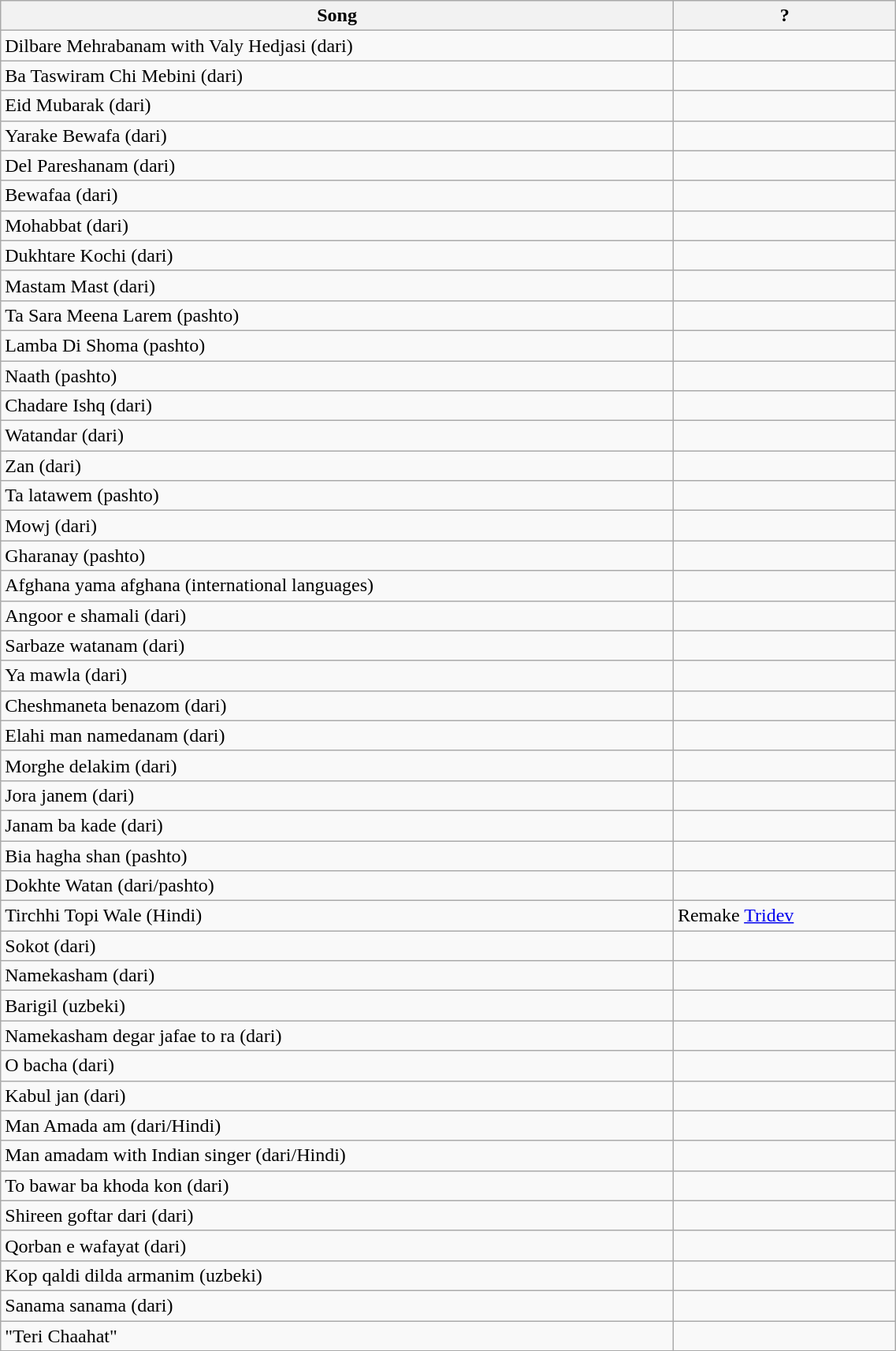<table class="wikitable" style="width:60%;">
<tr>
<th>Song</th>
<th>?</th>
</tr>
<tr>
<td>Dilbare Mehrabanam with Valy Hedjasi (dari)</td>
<td></td>
</tr>
<tr>
<td>Ba Taswiram Chi Mebini (dari)</td>
<td></td>
</tr>
<tr>
<td>Eid Mubarak (dari)</td>
<td></td>
</tr>
<tr>
<td>Yarake Bewafa (dari)</td>
<td></td>
</tr>
<tr>
<td>Del Pareshanam (dari)</td>
<td></td>
</tr>
<tr>
<td>Bewafaa (dari)</td>
<td></td>
</tr>
<tr>
<td>Mohabbat (dari)</td>
<td></td>
</tr>
<tr>
<td>Dukhtare Kochi (dari)</td>
<td></td>
</tr>
<tr>
<td>Mastam Mast (dari)</td>
<td></td>
</tr>
<tr>
<td>Ta Sara Meena Larem  (pashto)</td>
<td></td>
</tr>
<tr>
<td>Lamba Di Shoma (pashto)</td>
<td></td>
</tr>
<tr>
<td>Naath (pashto)</td>
<td></td>
</tr>
<tr>
<td>Chadare Ishq (dari)</td>
<td></td>
</tr>
<tr>
<td>Watandar (dari)</td>
<td></td>
</tr>
<tr>
<td>Zan (dari)</td>
<td></td>
</tr>
<tr>
<td>Ta latawem  (pashto)</td>
<td></td>
</tr>
<tr>
<td>Mowj (dari)</td>
<td></td>
</tr>
<tr>
<td>Gharanay (pashto)</td>
<td></td>
</tr>
<tr>
<td>Afghana yama afghana  (international languages)</td>
<td></td>
</tr>
<tr>
<td>Angoor e shamali (dari)</td>
<td></td>
</tr>
<tr>
<td>Sarbaze watanam (dari)</td>
<td></td>
</tr>
<tr>
<td>Ya mawla (dari)</td>
<td></td>
</tr>
<tr>
<td>Cheshmaneta benazom (dari)</td>
<td></td>
</tr>
<tr>
<td>Elahi man namedanam (dari)</td>
<td></td>
</tr>
<tr>
<td>Morghe delakim (dari)</td>
<td></td>
</tr>
<tr>
<td>Jora janem (dari)</td>
<td></td>
</tr>
<tr>
<td>Janam ba kade (dari)</td>
<td></td>
</tr>
<tr>
<td>Bia hagha shan (pashto)</td>
<td></td>
</tr>
<tr>
<td>Dokhte Watan (dari/pashto)</td>
<td></td>
</tr>
<tr>
<td>Tirchhi Topi Wale (Hindi)</td>
<td>Remake <a href='#'>Tridev</a></td>
</tr>
<tr>
<td>Sokot (dari)</td>
<td></td>
</tr>
<tr>
<td>Namekasham (dari)</td>
<td></td>
</tr>
<tr>
<td>Barigil (uzbeki)</td>
<td></td>
</tr>
<tr>
<td>Namekasham degar jafae to ra (dari)</td>
<td></td>
</tr>
<tr>
<td>O bacha (dari)</td>
<td></td>
</tr>
<tr>
<td>Kabul jan (dari)</td>
<td></td>
</tr>
<tr>
<td>Man Amada am (dari/Hindi)</td>
<td></td>
</tr>
<tr>
<td>Man amadam with Indian singer (dari/Hindi)</td>
<td></td>
</tr>
<tr>
<td>To bawar ba khoda kon (dari)</td>
<td></td>
</tr>
<tr>
<td>Shireen goftar dari (dari)</td>
<td></td>
</tr>
<tr>
<td>Qorban e wafayat (dari)</td>
<td></td>
</tr>
<tr>
<td>Kop qaldi dilda armanim (uzbeki)</td>
<td></td>
</tr>
<tr>
<td>Sanama sanama (dari)</td>
<td></td>
</tr>
<tr>
<td>"Teri Chaahat"</td>
<td></td>
</tr>
</table>
